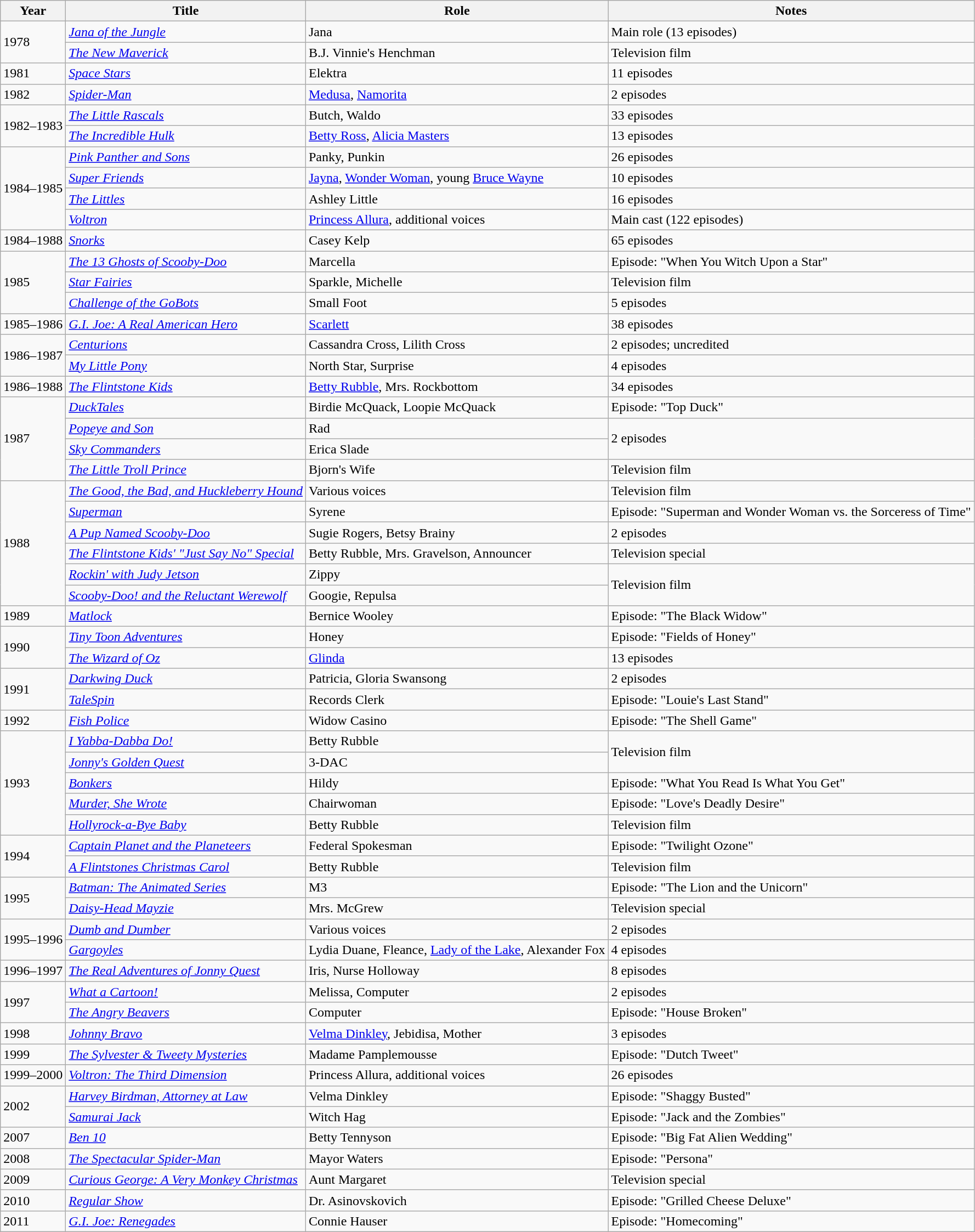<table class="wikitable sortable">
<tr>
<th>Year</th>
<th>Title</th>
<th>Role</th>
<th>Notes</th>
</tr>
<tr>
<td rowspan="2">1978</td>
<td><em><a href='#'>Jana of the Jungle</a></em></td>
<td>Jana</td>
<td>Main role (13 episodes)</td>
</tr>
<tr>
<td><em><a href='#'>The New Maverick</a></em></td>
<td>B.J. Vinnie's Henchman</td>
<td>Television film</td>
</tr>
<tr>
<td>1981</td>
<td><em><a href='#'>Space Stars</a></em></td>
<td>Elektra</td>
<td>11 episodes</td>
</tr>
<tr>
<td>1982</td>
<td><em><a href='#'>Spider-Man</a></em></td>
<td><a href='#'>Medusa</a>, <a href='#'>Namorita</a></td>
<td>2 episodes</td>
</tr>
<tr>
<td rowspan="2">1982–1983</td>
<td><em><a href='#'>The Little Rascals</a></em></td>
<td>Butch, Waldo</td>
<td>33 episodes</td>
</tr>
<tr>
<td><em><a href='#'>The Incredible Hulk</a></em></td>
<td><a href='#'>Betty Ross</a>, <a href='#'>Alicia Masters</a></td>
<td>13 episodes</td>
</tr>
<tr>
<td rowspan="4">1984–1985</td>
<td><em><a href='#'>Pink Panther and Sons</a></em></td>
<td>Panky, Punkin</td>
<td>26 episodes</td>
</tr>
<tr>
<td><em><a href='#'>Super Friends</a></em></td>
<td><a href='#'>Jayna</a>, <a href='#'>Wonder Woman</a>, young <a href='#'>Bruce Wayne</a></td>
<td>10 episodes</td>
</tr>
<tr>
<td><em><a href='#'>The Littles</a></em></td>
<td>Ashley Little</td>
<td>16 episodes</td>
</tr>
<tr>
<td><em><a href='#'>Voltron</a></em></td>
<td><a href='#'>Princess Allura</a>, additional voices</td>
<td>Main cast (122 episodes)</td>
</tr>
<tr>
<td>1984–1988</td>
<td><em><a href='#'>Snorks</a></em></td>
<td>Casey Kelp</td>
<td>65 episodes</td>
</tr>
<tr>
<td rowspan="3">1985</td>
<td><em><a href='#'>The 13 Ghosts of Scooby-Doo</a></em></td>
<td>Marcella</td>
<td>Episode: "When You Witch Upon a Star"</td>
</tr>
<tr>
<td><em><a href='#'>Star Fairies</a></em></td>
<td>Sparkle, Michelle</td>
<td>Television film</td>
</tr>
<tr>
<td><em><a href='#'>Challenge of the GoBots</a></em></td>
<td>Small Foot</td>
<td>5 episodes</td>
</tr>
<tr>
<td>1985–1986</td>
<td><em><a href='#'>G.I. Joe: A Real American Hero</a></em></td>
<td><a href='#'>Scarlett</a></td>
<td>38 episodes</td>
</tr>
<tr>
<td rowspan="2">1986–1987</td>
<td><em><a href='#'>Centurions</a></em></td>
<td>Cassandra Cross, Lilith Cross</td>
<td>2 episodes; uncredited</td>
</tr>
<tr>
<td><em><a href='#'>My Little Pony</a></em></td>
<td>North Star, Surprise</td>
<td>4 episodes</td>
</tr>
<tr>
<td>1986–1988</td>
<td><em><a href='#'>The Flintstone Kids</a></em></td>
<td><a href='#'>Betty Rubble</a>, Mrs. Rockbottom</td>
<td>34 episodes</td>
</tr>
<tr>
<td rowspan="4">1987</td>
<td><em><a href='#'>DuckTales</a></em></td>
<td>Birdie McQuack, Loopie McQuack</td>
<td>Episode: "Top Duck"</td>
</tr>
<tr>
<td><em><a href='#'>Popeye and Son</a></em></td>
<td>Rad</td>
<td rowspan="2">2 episodes</td>
</tr>
<tr>
<td><em><a href='#'>Sky Commanders</a></em></td>
<td>Erica Slade</td>
</tr>
<tr>
<td><em><a href='#'>The Little Troll Prince</a></em></td>
<td>Bjorn's Wife</td>
<td>Television film</td>
</tr>
<tr>
<td rowspan="6">1988</td>
<td><em><a href='#'>The Good, the Bad, and Huckleberry Hound</a></em></td>
<td>Various voices</td>
<td>Television film</td>
</tr>
<tr>
<td><em><a href='#'>Superman</a></em></td>
<td>Syrene</td>
<td>Episode: "Superman and Wonder Woman vs. the Sorceress of Time"</td>
</tr>
<tr>
<td><em><a href='#'>A Pup Named Scooby-Doo</a></em></td>
<td>Sugie Rogers, Betsy Brainy</td>
<td>2 episodes</td>
</tr>
<tr>
<td><em><a href='#'>The Flintstone Kids' "Just Say No" Special</a></em></td>
<td>Betty Rubble, Mrs. Gravelson, Announcer</td>
<td>Television special</td>
</tr>
<tr>
<td><em><a href='#'>Rockin' with Judy Jetson</a></em></td>
<td>Zippy</td>
<td rowspan="2">Television film</td>
</tr>
<tr>
<td><em><a href='#'>Scooby-Doo! and the Reluctant Werewolf</a></em></td>
<td>Googie, Repulsa</td>
</tr>
<tr>
<td>1989</td>
<td><em><a href='#'>Matlock</a></em></td>
<td>Bernice Wooley</td>
<td>Episode: "The Black Widow"</td>
</tr>
<tr>
<td rowspan="2">1990</td>
<td><em><a href='#'>Tiny Toon Adventures</a></em></td>
<td>Honey</td>
<td>Episode: "Fields of Honey"</td>
</tr>
<tr>
<td><em><a href='#'>The Wizard of Oz</a></em></td>
<td><a href='#'>Glinda</a></td>
<td>13 episodes</td>
</tr>
<tr>
<td rowspan="2">1991</td>
<td><em><a href='#'>Darkwing Duck</a></em></td>
<td>Patricia, Gloria Swansong</td>
<td>2 episodes</td>
</tr>
<tr>
<td><em><a href='#'>TaleSpin</a></em></td>
<td>Records Clerk</td>
<td>Episode: "Louie's Last Stand"</td>
</tr>
<tr>
<td>1992</td>
<td><em><a href='#'>Fish Police</a></em></td>
<td>Widow Casino</td>
<td>Episode: "The Shell Game"</td>
</tr>
<tr>
<td rowspan="5">1993</td>
<td><em><a href='#'>I Yabba-Dabba Do!</a></em></td>
<td>Betty Rubble</td>
<td rowspan="2">Television film</td>
</tr>
<tr>
<td><em><a href='#'>Jonny's Golden Quest</a></em></td>
<td>3-DAC</td>
</tr>
<tr>
<td><em><a href='#'>Bonkers</a></em></td>
<td>Hildy</td>
<td>Episode: "What You Read Is What You Get"</td>
</tr>
<tr>
<td><em><a href='#'>Murder, She Wrote</a></em></td>
<td>Chairwoman</td>
<td>Episode: "Love's Deadly Desire"</td>
</tr>
<tr>
<td><em><a href='#'>Hollyrock-a-Bye Baby</a></em></td>
<td>Betty Rubble</td>
<td>Television film</td>
</tr>
<tr>
<td rowspan="2">1994</td>
<td><em><a href='#'>Captain Planet and the Planeteers</a></em></td>
<td>Federal Spokesman</td>
<td>Episode: "Twilight Ozone"</td>
</tr>
<tr>
<td><em><a href='#'>A Flintstones Christmas Carol</a></em></td>
<td>Betty Rubble</td>
<td>Television film</td>
</tr>
<tr>
<td rowspan="2">1995</td>
<td><em><a href='#'>Batman: The Animated Series</a></em></td>
<td>M3</td>
<td>Episode: "The Lion and the Unicorn"</td>
</tr>
<tr>
<td><em><a href='#'>Daisy-Head Mayzie</a></em></td>
<td>Mrs. McGrew</td>
<td>Television special</td>
</tr>
<tr>
<td rowspan="2">1995–1996</td>
<td><em><a href='#'>Dumb and Dumber</a></em></td>
<td>Various voices</td>
<td>2 episodes</td>
</tr>
<tr>
<td><em><a href='#'>Gargoyles</a></em></td>
<td>Lydia Duane, Fleance, <a href='#'>Lady of the Lake</a>, Alexander Fox</td>
<td>4 episodes</td>
</tr>
<tr>
<td>1996–1997</td>
<td><em><a href='#'>The Real Adventures of Jonny Quest</a></em></td>
<td>Iris, Nurse Holloway</td>
<td>8 episodes</td>
</tr>
<tr>
<td rowspan="2">1997</td>
<td><em><a href='#'>What a Cartoon!</a></em></td>
<td>Melissa, Computer</td>
<td>2 episodes</td>
</tr>
<tr>
<td><em><a href='#'>The Angry Beavers</a></em></td>
<td>Computer</td>
<td>Episode: "House Broken"</td>
</tr>
<tr>
<td>1998</td>
<td><em><a href='#'>Johnny Bravo</a></em></td>
<td><a href='#'>Velma Dinkley</a>, Jebidisa, Mother</td>
<td>3 episodes</td>
</tr>
<tr>
<td>1999</td>
<td><em><a href='#'>The Sylvester & Tweety Mysteries</a></em></td>
<td>Madame Pamplemousse</td>
<td>Episode: "Dutch Tweet"</td>
</tr>
<tr>
<td>1999–2000</td>
<td><em><a href='#'>Voltron: The Third Dimension</a></em></td>
<td>Princess Allura, additional voices</td>
<td>26 episodes</td>
</tr>
<tr>
<td rowspan="2">2002</td>
<td><em><a href='#'>Harvey Birdman, Attorney at Law</a></em></td>
<td>Velma Dinkley</td>
<td>Episode: "Shaggy Busted"</td>
</tr>
<tr>
<td><em><a href='#'>Samurai Jack</a></em></td>
<td>Witch Hag</td>
<td>Episode: "Jack and the Zombies"</td>
</tr>
<tr>
<td>2007</td>
<td><em><a href='#'>Ben 10</a></em></td>
<td>Betty Tennyson</td>
<td>Episode: "Big Fat Alien Wedding"</td>
</tr>
<tr>
<td>2008</td>
<td><em><a href='#'>The Spectacular Spider-Man</a></em></td>
<td>Mayor Waters</td>
<td>Episode: "Persona"</td>
</tr>
<tr>
<td>2009</td>
<td><em><a href='#'>Curious George: A Very Monkey Christmas</a></em></td>
<td>Aunt Margaret</td>
<td>Television special</td>
</tr>
<tr>
<td>2010</td>
<td><em><a href='#'>Regular Show</a></em></td>
<td>Dr. Asinovskovich</td>
<td>Episode: "Grilled Cheese Deluxe"</td>
</tr>
<tr>
<td>2011</td>
<td><em><a href='#'>G.I. Joe: Renegades</a></em></td>
<td>Connie Hauser</td>
<td>Episode: "Homecoming"</td>
</tr>
</table>
